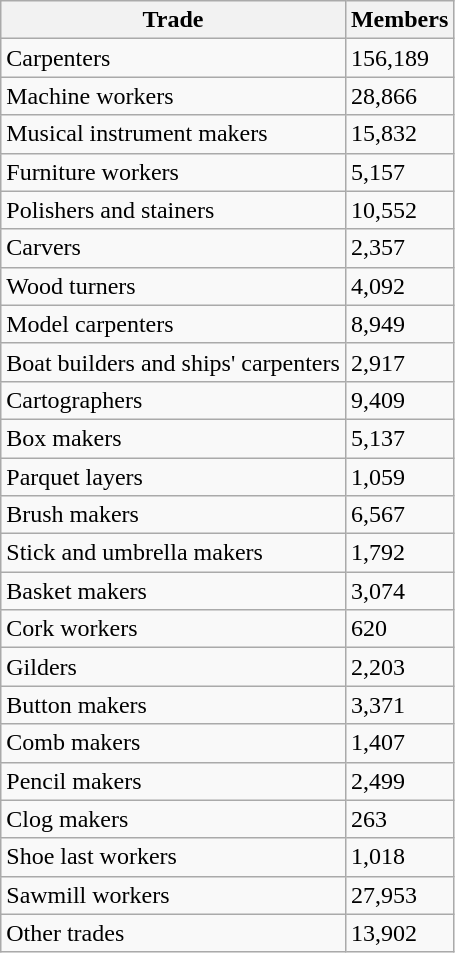<table class="wikitable">
<tr>
<th>Trade</th>
<th>Members</th>
</tr>
<tr>
<td>Carpenters</td>
<td>156,189</td>
</tr>
<tr>
<td>Machine workers</td>
<td>28,866</td>
</tr>
<tr>
<td>Musical instrument makers</td>
<td>15,832</td>
</tr>
<tr>
<td>Furniture workers</td>
<td>5,157</td>
</tr>
<tr>
<td>Polishers and stainers</td>
<td>10,552</td>
</tr>
<tr>
<td>Carvers</td>
<td>2,357</td>
</tr>
<tr>
<td>Wood turners</td>
<td>4,092</td>
</tr>
<tr>
<td>Model carpenters</td>
<td>8,949</td>
</tr>
<tr>
<td>Boat builders and ships' carpenters</td>
<td>2,917</td>
</tr>
<tr>
<td>Cartographers</td>
<td>9,409</td>
</tr>
<tr>
<td>Box makers</td>
<td>5,137</td>
</tr>
<tr>
<td>Parquet layers</td>
<td>1,059</td>
</tr>
<tr>
<td>Brush makers</td>
<td>6,567</td>
</tr>
<tr>
<td>Stick and umbrella makers</td>
<td>1,792</td>
</tr>
<tr>
<td>Basket makers</td>
<td>3,074</td>
</tr>
<tr>
<td>Cork workers</td>
<td>620</td>
</tr>
<tr>
<td>Gilders</td>
<td>2,203</td>
</tr>
<tr>
<td>Button makers</td>
<td>3,371</td>
</tr>
<tr>
<td>Comb makers</td>
<td>1,407</td>
</tr>
<tr>
<td>Pencil makers</td>
<td>2,499</td>
</tr>
<tr>
<td>Clog makers</td>
<td>263</td>
</tr>
<tr>
<td>Shoe last workers</td>
<td>1,018</td>
</tr>
<tr>
<td>Sawmill workers</td>
<td>27,953</td>
</tr>
<tr>
<td>Other trades</td>
<td>13,902</td>
</tr>
</table>
